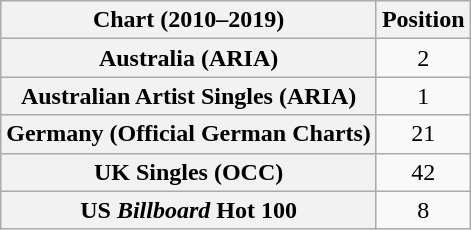<table class="wikitable sortable plainrowheaders" style="text-align:center">
<tr>
<th>Chart (2010–2019)</th>
<th>Position</th>
</tr>
<tr>
<th scope="row">Australia (ARIA)</th>
<td>2</td>
</tr>
<tr>
<th scope="row">Australian Artist Singles (ARIA)</th>
<td>1</td>
</tr>
<tr>
<th scope="row">Germany (Official German Charts)</th>
<td>21</td>
</tr>
<tr>
<th scope="row">UK Singles (OCC)</th>
<td>42</td>
</tr>
<tr>
<th scope="row">US <em>Billboard</em> Hot 100</th>
<td>8</td>
</tr>
</table>
